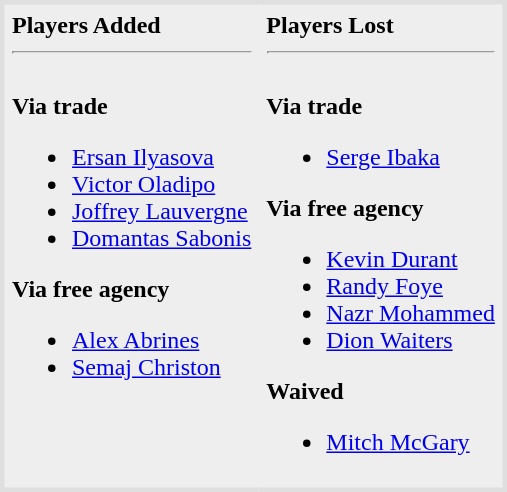<table style="border-collapse:collapse; background-color:#eeeeee" bordercolor="#DFDFDF" cellpadding="5">
<tr>
<td valign="top"><strong>Players Added</strong> <hr><br>
<strong>Via trade</strong><ul><li><a href='#'>Ersan Ilyasova</a></li><li><a href='#'>Victor Oladipo</a></li><li><a href='#'>Joffrey Lauvergne</a></li><li><a href='#'>Domantas Sabonis</a><br></li></ul><strong>Via free agency</strong><ul><li><a href='#'>Alex Abrines</a><br></li><li><a href='#'>Semaj Christon</a><br></li></ul></td>
<td valign="top"><strong>Players Lost</strong> <hr><br><strong>Via trade</strong><ul><li><a href='#'>Serge Ibaka</a></li></ul><strong>Via free agency</strong><ul><li><a href='#'>Kevin Durant</a></li><li><a href='#'>Randy Foye</a></li><li><a href='#'>Nazr Mohammed</a></li><li><a href='#'>Dion Waiters</a></li></ul>
<strong>Waived</strong><ul><li><a href='#'>Mitch McGary</a></li></ul></td>
</tr>
</table>
